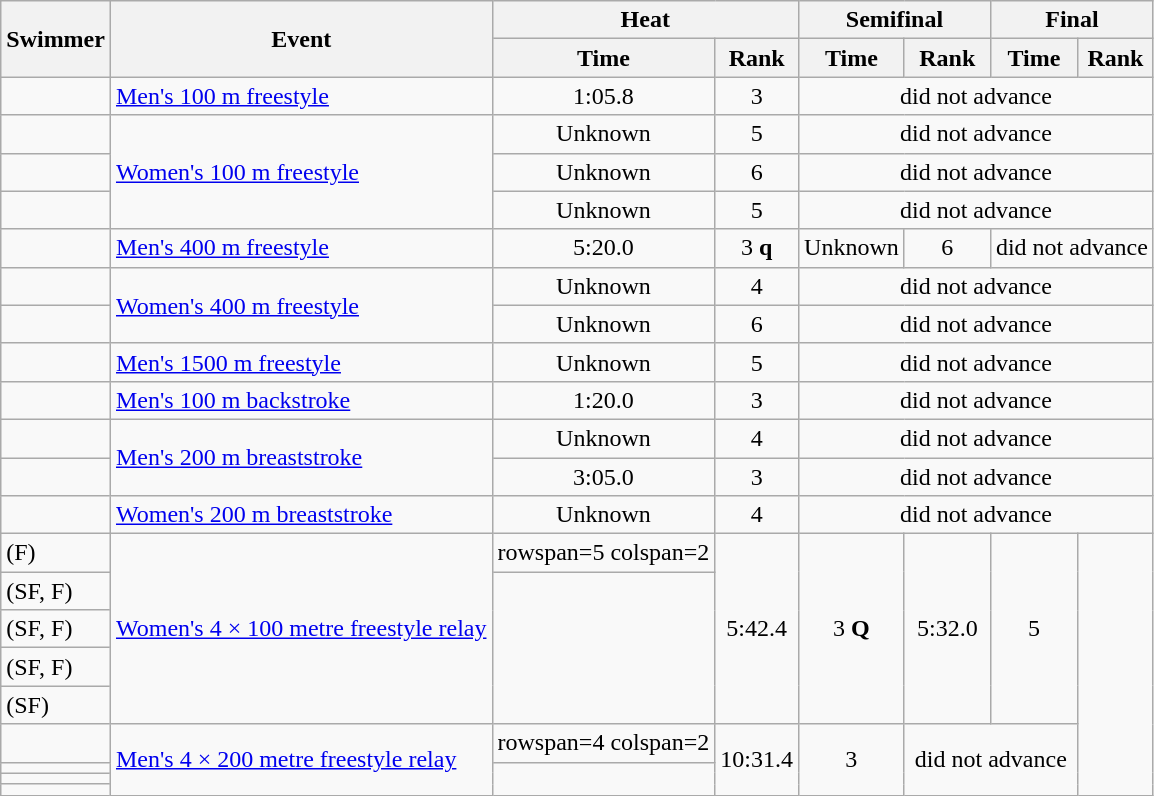<table class="wikitable sortable" style=text-align:center>
<tr>
<th rowspan=2>Swimmer</th>
<th rowspan=2>Event</th>
<th colspan=2>Heat</th>
<th colspan=2>Semifinal</th>
<th colspan=2>Final</th>
</tr>
<tr>
<th>Time</th>
<th>Rank</th>
<th>Time</th>
<th>Rank</th>
<th>Time</th>
<th>Rank</th>
</tr>
<tr>
<td align=left></td>
<td align=left><a href='#'>Men's 100 m freestyle</a></td>
<td>1:05.8</td>
<td>3</td>
<td colspan=4>did not advance</td>
</tr>
<tr>
<td align=left></td>
<td align=left rowspan=3><a href='#'>Women's 100 m freestyle</a></td>
<td>Unknown</td>
<td>5</td>
<td colspan=4>did not advance</td>
</tr>
<tr>
<td align=left></td>
<td>Unknown</td>
<td>6</td>
<td colspan=4>did not advance</td>
</tr>
<tr>
<td align=left></td>
<td>Unknown</td>
<td>5</td>
<td colspan=4>did not advance</td>
</tr>
<tr>
<td align=left></td>
<td align=left><a href='#'>Men's 400 m freestyle</a></td>
<td>5:20.0</td>
<td>3 <strong>q</strong></td>
<td>Unknown</td>
<td>6</td>
<td colspan=2>did not advance</td>
</tr>
<tr>
<td align=left></td>
<td align=left rowspan=2><a href='#'>Women's 400 m freestyle</a></td>
<td>Unknown</td>
<td>4</td>
<td colspan=4>did not advance</td>
</tr>
<tr>
<td align=left></td>
<td>Unknown</td>
<td>6</td>
<td colspan=4>did not advance</td>
</tr>
<tr>
<td align=left></td>
<td align=left><a href='#'>Men's 1500 m freestyle</a></td>
<td>Unknown</td>
<td>5</td>
<td colspan=4>did not advance</td>
</tr>
<tr>
<td align=left></td>
<td align=left><a href='#'>Men's 100 m backstroke</a></td>
<td>1:20.0</td>
<td>3</td>
<td colspan=4>did not advance</td>
</tr>
<tr>
<td align=left></td>
<td align=left rowspan=2><a href='#'>Men's 200 m breaststroke</a></td>
<td>Unknown</td>
<td>4</td>
<td colspan=4>did not advance</td>
</tr>
<tr>
<td align=left></td>
<td>3:05.0</td>
<td>3</td>
<td colspan=4>did not advance</td>
</tr>
<tr>
<td align=left></td>
<td align=left><a href='#'>Women's 200 m breaststroke</a></td>
<td>Unknown</td>
<td>4</td>
<td colspan=4>did not advance</td>
</tr>
<tr>
<td align=left> (F)</td>
<td align=left rowspan=5><a href='#'>Women's 4 × 100 metre freestyle relay</a></td>
<td>rowspan=5 colspan=2 </td>
<td rowspan=5>5:42.4</td>
<td rowspan=5>3 <strong>Q</strong></td>
<td rowspan=5>5:32.0</td>
<td rowspan=5>5</td>
</tr>
<tr>
<td align=left> (SF, F)</td>
</tr>
<tr>
<td align=left> (SF, F)</td>
</tr>
<tr>
<td align=left> (SF, F)</td>
</tr>
<tr>
<td align=left> (SF)</td>
</tr>
<tr>
<td align=left></td>
<td align=left rowspan=4><a href='#'>Men's 4 × 200 metre freestyle relay</a></td>
<td>rowspan=4 colspan=2 </td>
<td rowspan=4>10:31.4</td>
<td rowspan=4>3</td>
<td rowspan=4 colspan=2>did not advance</td>
</tr>
<tr>
<td align=left></td>
</tr>
<tr>
<td align=left></td>
</tr>
<tr>
<td align=left></td>
</tr>
</table>
